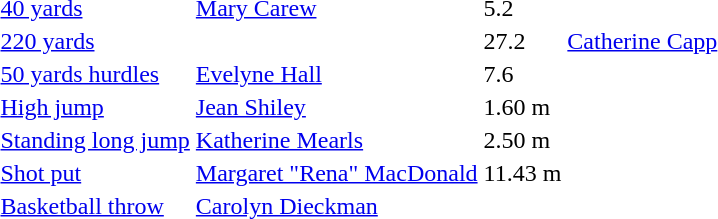<table>
<tr>
<td><a href='#'>40 yards</a></td>
<td><a href='#'>Mary Carew</a></td>
<td>5.2</td>
<td></td>
<td></td>
<td></td>
<td></td>
</tr>
<tr>
<td><a href='#'>220 yards</a></td>
<td></td>
<td>27.2</td>
<td><a href='#'>Catherine Capp</a></td>
<td></td>
<td></td>
<td></td>
</tr>
<tr>
<td><a href='#'>50 yards hurdles</a></td>
<td><a href='#'>Evelyne Hall</a></td>
<td>7.6</td>
<td></td>
<td></td>
<td></td>
<td></td>
</tr>
<tr>
<td><a href='#'>High jump</a></td>
<td><a href='#'>Jean Shiley</a></td>
<td>1.60 m</td>
<td></td>
<td></td>
<td></td>
<td></td>
</tr>
<tr>
<td><a href='#'>Standing long jump</a></td>
<td><a href='#'>Katherine Mearls</a></td>
<td>2.50 m</td>
<td></td>
<td></td>
<td></td>
<td></td>
</tr>
<tr>
<td><a href='#'>Shot put</a></td>
<td><a href='#'>Margaret "Rena" MacDonald</a></td>
<td>11.43 m</td>
<td></td>
<td></td>
<td></td>
<td></td>
</tr>
<tr>
<td><a href='#'>Basketball throw</a></td>
<td><a href='#'>Carolyn Dieckman</a></td>
<td></td>
<td></td>
<td></td>
<td></td>
<td></td>
</tr>
</table>
